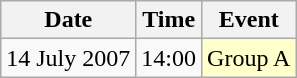<table class = "wikitable" style="text-align:center;">
<tr>
<th>Date</th>
<th>Time</th>
<th>Event</th>
</tr>
<tr>
<td>14 July 2007</td>
<td>14:00</td>
<td bgcolor=ffffcc>Group A</td>
</tr>
</table>
